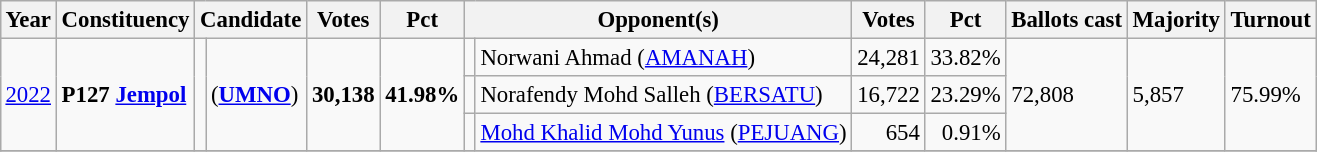<table class="wikitable" style="margin:0.5em ; font-size:95%">
<tr>
<th>Year</th>
<th>Constituency</th>
<th colspan=2>Candidate</th>
<th>Votes</th>
<th>Pct</th>
<th colspan=2>Opponent(s)</th>
<th>Votes</th>
<th>Pct</th>
<th>Ballots cast</th>
<th>Majority</th>
<th>Turnout</th>
</tr>
<tr>
<td rowspan="3"><a href='#'>2022</a></td>
<td rowspan="3"><strong>P127 <a href='#'>Jempol</a></strong></td>
<td rowspan="3" ></td>
<td rowspan="3"> (<a href='#'><strong>UMNO</strong></a>)</td>
<td rowspan="3" align="right"><strong>30,138</strong></td>
<td rowspan="3"><strong>41.98%</strong></td>
<td></td>
<td>Norwani Ahmad (<a href='#'>AMANAH</a>)</td>
<td align="right">24,281</td>
<td>33.82%</td>
<td rowspan=3>72,808</td>
<td rowspan=3>5,857</td>
<td rowspan=3>75.99%</td>
</tr>
<tr>
<td bgcolor=></td>
<td>Norafendy Mohd Salleh	(<a href='#'>BERSATU</a>)</td>
<td align="right">16,722</td>
<td>23.29%</td>
</tr>
<tr>
<td bgcolor=></td>
<td><a href='#'>Mohd Khalid Mohd Yunus</a> (<a href='#'>PEJUANG</a>)</td>
<td align="right">654</td>
<td align="right">0.91%</td>
</tr>
<tr>
</tr>
</table>
